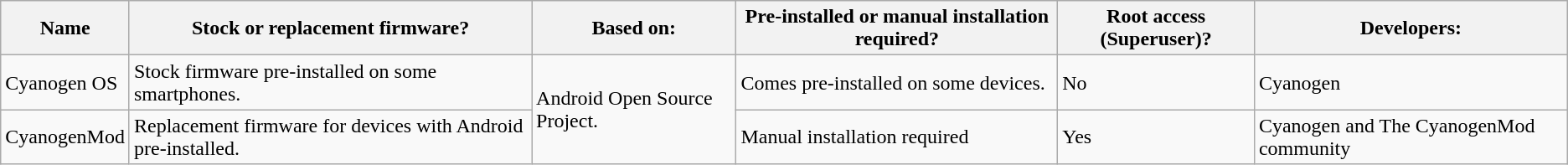<table class="wikitable sortable">
<tr>
<th>Name</th>
<th>Stock or replacement firmware?</th>
<th>Based on:</th>
<th>Pre-installed or manual installation required?</th>
<th>Root access (Superuser)?</th>
<th>Developers:</th>
</tr>
<tr>
<td>Cyanogen OS</td>
<td>Stock firmware pre-installed on some smartphones.</td>
<td rowspan=2>Android Open Source Project.</td>
<td>Comes pre-installed on some devices.</td>
<td>No</td>
<td>Cyanogen</td>
</tr>
<tr>
<td>CyanogenMod</td>
<td>Replacement firmware for devices with Android pre-installed.</td>
<td>Manual installation required</td>
<td>Yes</td>
<td>Cyanogen and The CyanogenMod community</td>
</tr>
</table>
